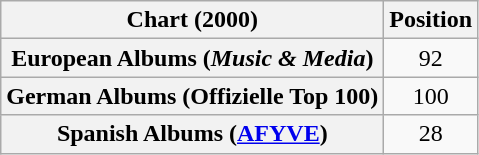<table class="wikitable sortable plainrowheaders" style="text-align:center;">
<tr>
<th scope="col">Chart (2000)</th>
<th scope="col">Position</th>
</tr>
<tr>
<th scope="row">European Albums (<em>Music & Media</em>)</th>
<td>92</td>
</tr>
<tr>
<th scope="row">German Albums (Offizielle Top 100)</th>
<td>100</td>
</tr>
<tr>
<th scope="row">Spanish Albums (<a href='#'>AFYVE</a>)</th>
<td>28</td>
</tr>
</table>
